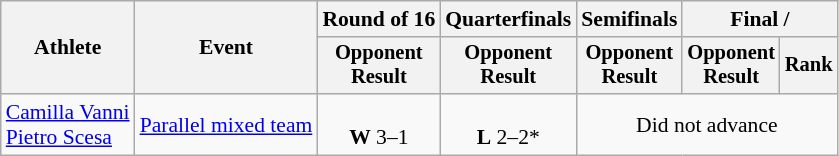<table class="wikitable" style="font-size:90%">
<tr>
<th rowspan="2">Athlete</th>
<th rowspan="2">Event</th>
<th>Round of 16</th>
<th>Quarterfinals</th>
<th>Semifinals</th>
<th colspan=2>Final / </th>
</tr>
<tr style="font-size:95%">
<th>Opponent<br>Result</th>
<th>Opponent<br>Result</th>
<th>Opponent<br>Result</th>
<th>Opponent<br>Result</th>
<th>Rank</th>
</tr>
<tr align=center>
<td align=left><a href='#'>Camilla Vanni</a><br><a href='#'>Pietro Scesa</a></td>
<td align=left><a href='#'>Parallel mixed team</a></td>
<td><br><strong>W</strong> 3–1</td>
<td><br><strong>L</strong> 2–2*</td>
<td colspan=3>Did not advance</td>
</tr>
</table>
